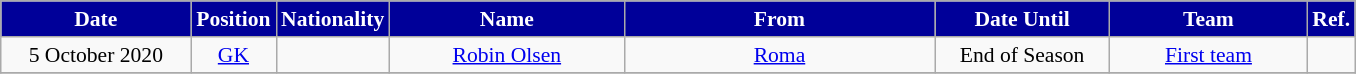<table class="wikitable"  style="text-align:center; font-size:90%; ">
<tr>
<th style="background:#000099; color:#FFFFFF; width:120px;">Date</th>
<th style="background:#000099; color:#FFFFFF; width:50px;">Position</th>
<th style="background:#000099; color:#FFFFFF; width:50px;">Nationality</th>
<th style="background:#000099; color:#FFFFFF; width:150px;">Name</th>
<th style="background:#000099; color:#FFFFFF; width:200px;">From</th>
<th style="background:#000099; color:#FFFFFF; width:110px;">Date Until</th>
<th style="background:#000099; color:#FFFFFF; width:125px;">Team</th>
<th style="background:#000099; color:#FFFFFF; width:25px;">Ref.</th>
</tr>
<tr>
<td>5 October 2020</td>
<td><a href='#'>GK</a></td>
<td></td>
<td><a href='#'>Robin Olsen</a></td>
<td> <a href='#'>Roma</a></td>
<td>End of Season</td>
<td><a href='#'>First team</a></td>
<td></td>
</tr>
<tr>
</tr>
</table>
